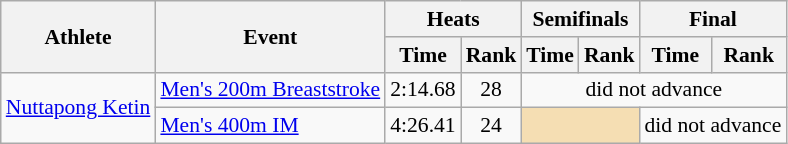<table class=wikitable style="font-size:90%">
<tr>
<th rowspan="2">Athlete</th>
<th rowspan="2">Event</th>
<th colspan="2">Heats</th>
<th colspan="2">Semifinals</th>
<th colspan="2">Final</th>
</tr>
<tr>
<th>Time</th>
<th>Rank</th>
<th>Time</th>
<th>Rank</th>
<th>Time</th>
<th>Rank</th>
</tr>
<tr>
<td rowspan="2"><a href='#'>Nuttapong Ketin</a></td>
<td><a href='#'>Men's 200m Breaststroke</a></td>
<td align=center>2:14.68</td>
<td align=center>28</td>
<td align=center colspan=4>did not advance</td>
</tr>
<tr>
<td><a href='#'>Men's 400m IM</a></td>
<td align=center>4:26.41</td>
<td align=center>24</td>
<td colspan= 2 bgcolor="wheat"></td>
<td align=center colspan=2>did not advance</td>
</tr>
</table>
